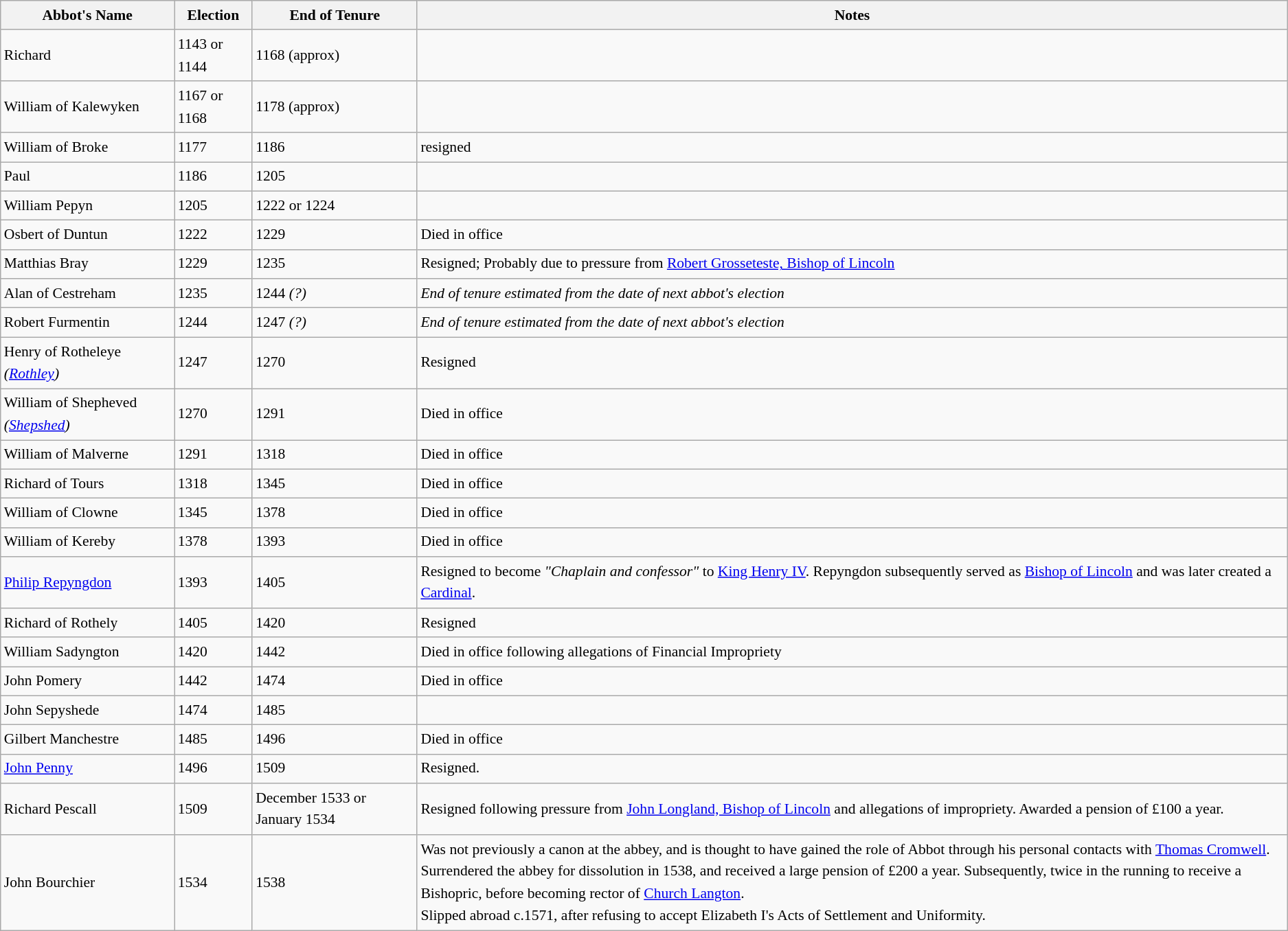<table class="wikitable sortable" style="font-size:90%; border:0; text-align:left; line-height:150%;">
<tr>
<th>Abbot's Name</th>
<th>Election</th>
<th>End of Tenure</th>
<th class="unsortable">Notes</th>
</tr>
<tr>
<td>Richard</td>
<td>1143 or 1144</td>
<td>1168 (approx)</td>
<td></td>
</tr>
<tr>
<td>William of Kalewyken</td>
<td>1167 or 1168</td>
<td>1178 (approx)</td>
<td></td>
</tr>
<tr>
<td>William of Broke</td>
<td>1177</td>
<td>1186</td>
<td>resigned</td>
</tr>
<tr>
<td>Paul</td>
<td>1186</td>
<td>1205</td>
<td></td>
</tr>
<tr>
<td>William Pepyn</td>
<td>1205</td>
<td>1222 or 1224</td>
<td></td>
</tr>
<tr>
<td>Osbert of Duntun</td>
<td>1222</td>
<td>1229</td>
<td>Died in office</td>
</tr>
<tr>
<td>Matthias Bray</td>
<td>1229</td>
<td>1235</td>
<td>Resigned; Probably due to pressure from <a href='#'>Robert Grosseteste, Bishop of Lincoln</a></td>
</tr>
<tr>
<td>Alan of Cestreham</td>
<td>1235</td>
<td>1244 <em>(?)</em></td>
<td><em>End of tenure estimated from the date of next abbot's election</em></td>
</tr>
<tr>
<td>Robert Furmentin</td>
<td>1244</td>
<td>1247 <em>(?)</em></td>
<td><em>End of tenure estimated from the date of next abbot's election</em></td>
</tr>
<tr>
<td>Henry of Rotheleye <em>(<a href='#'>Rothley</a>)</em></td>
<td>1247</td>
<td>1270</td>
<td>Resigned</td>
</tr>
<tr>
<td>William of Shepheved <em>(<a href='#'>Shepshed</a>)</em></td>
<td>1270</td>
<td>1291</td>
<td>Died in office</td>
</tr>
<tr>
<td>William of Malverne</td>
<td>1291</td>
<td>1318</td>
<td>Died in office</td>
</tr>
<tr>
<td>Richard of Tours</td>
<td>1318</td>
<td>1345</td>
<td>Died in office</td>
</tr>
<tr>
<td>William of Clowne</td>
<td>1345</td>
<td>1378</td>
<td>Died in office</td>
</tr>
<tr>
<td>William of Kereby</td>
<td>1378</td>
<td>1393</td>
<td>Died in office</td>
</tr>
<tr>
<td><a href='#'>Philip Repyngdon</a></td>
<td>1393</td>
<td>1405</td>
<td>Resigned to become <em>"Chaplain and confessor"</em> to <a href='#'>King Henry IV</a>. Repyngdon subsequently served as <a href='#'>Bishop of Lincoln</a> and was later created a <a href='#'>Cardinal</a>.</td>
</tr>
<tr>
<td>Richard of Rothely</td>
<td>1405</td>
<td>1420</td>
<td>Resigned</td>
</tr>
<tr>
<td>William Sadyngton</td>
<td>1420</td>
<td>1442</td>
<td>Died in office following allegations of Financial Impropriety</td>
</tr>
<tr>
<td>John Pomery</td>
<td>1442</td>
<td>1474</td>
<td>Died in office</td>
</tr>
<tr>
<td>John Sepyshede</td>
<td>1474</td>
<td>1485</td>
<td></td>
</tr>
<tr>
<td>Gilbert Manchestre</td>
<td>1485</td>
<td>1496</td>
<td>Died in office</td>
</tr>
<tr>
<td><a href='#'>John Penny</a></td>
<td>1496</td>
<td>1509</td>
<td>Resigned.</td>
</tr>
<tr>
<td>Richard Pescall</td>
<td>1509</td>
<td>December 1533 or January 1534</td>
<td>Resigned following pressure from <a href='#'>John Longland, Bishop of Lincoln</a> and allegations of impropriety. Awarded a pension of £100 a year.</td>
</tr>
<tr>
<td>John Bourchier</td>
<td>1534</td>
<td>1538</td>
<td>Was not previously a canon at the abbey, and is thought to have gained the role of Abbot through his personal contacts with <a href='#'>Thomas Cromwell</a>.<br> Surrendered the abbey for dissolution in 1538, and received a large pension of £200 a year. Subsequently, twice in the running to receive a Bishopric, before becoming rector of <a href='#'>Church Langton</a>.<br> Slipped abroad c.1571, after refusing to accept Elizabeth I's Acts of Settlement and Uniformity.</td>
</tr>
</table>
